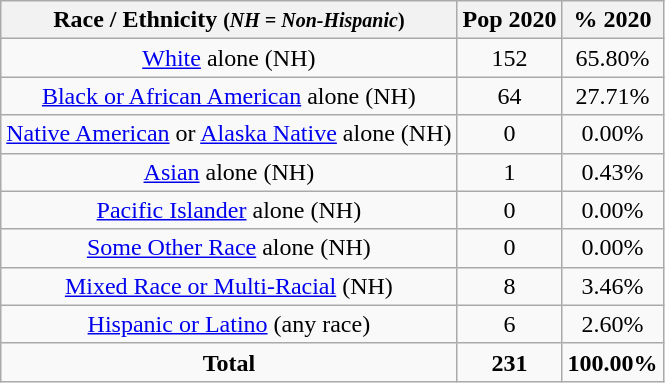<table class="wikitable" style="text-align:center;">
<tr>
<th>Race / Ethnicity <small>(<em>NH = Non-Hispanic</em>)</small></th>
<th>Pop 2020</th>
<th>% 2020</th>
</tr>
<tr>
<td><a href='#'>White</a> alone (NH)</td>
<td>152</td>
<td>65.80%</td>
</tr>
<tr>
<td><a href='#'>Black or African American</a> alone (NH)</td>
<td>64</td>
<td>27.71%</td>
</tr>
<tr>
<td><a href='#'>Native American</a> or <a href='#'>Alaska Native</a> alone (NH)</td>
<td>0</td>
<td>0.00%</td>
</tr>
<tr>
<td><a href='#'>Asian</a> alone (NH)</td>
<td>1</td>
<td>0.43%</td>
</tr>
<tr>
<td><a href='#'>Pacific Islander</a> alone (NH)</td>
<td>0</td>
<td>0.00%</td>
</tr>
<tr>
<td><a href='#'>Some Other Race</a> alone (NH)</td>
<td>0</td>
<td>0.00%</td>
</tr>
<tr>
<td><a href='#'>Mixed Race or Multi-Racial</a> (NH)</td>
<td>8</td>
<td>3.46%</td>
</tr>
<tr>
<td><a href='#'>Hispanic or Latino</a> (any race)</td>
<td>6</td>
<td>2.60%</td>
</tr>
<tr>
<td><strong>Total</strong></td>
<td><strong>231</strong></td>
<td><strong>100.00%</strong></td>
</tr>
</table>
